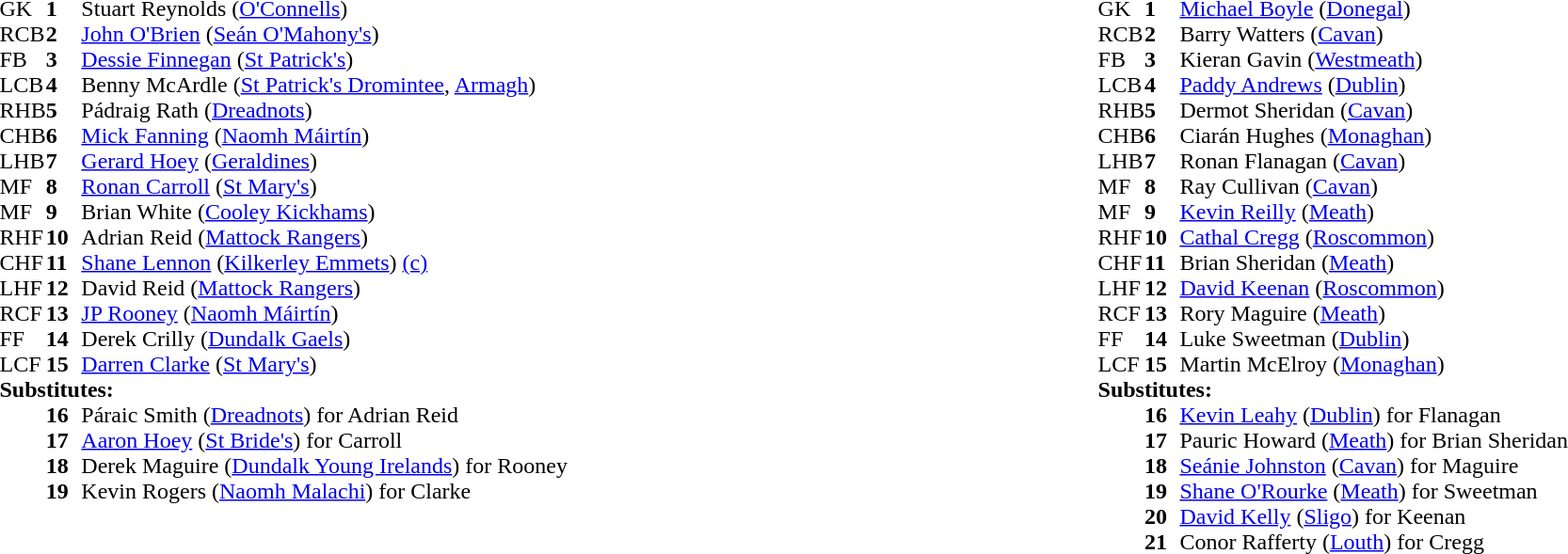<table style="width:100%;">
<tr>
<td style="vertical-align:top; width:50%"><br><table cellspacing="0" cellpadding="0">
<tr>
<th width="25"></th>
<th width="25"></th>
</tr>
<tr>
<td>GK</td>
<td><strong>1</strong></td>
<td>Stuart Reynolds (<a href='#'>O'Connells</a>)</td>
</tr>
<tr>
<td>RCB</td>
<td><strong>2</strong></td>
<td><a href='#'>John O'Brien</a> (<a href='#'>Seán O'Mahony's</a>)</td>
</tr>
<tr>
<td>FB</td>
<td><strong>3</strong></td>
<td><a href='#'>Dessie Finnegan</a> (<a href='#'>St Patrick's</a>)</td>
</tr>
<tr>
<td>LCB</td>
<td><strong>4</strong></td>
<td>Benny McArdle (<a href='#'>St Patrick's Dromintee</a>, <a href='#'>Armagh</a>)</td>
</tr>
<tr>
<td>RHB</td>
<td><strong>5</strong></td>
<td>Pádraig Rath (<a href='#'>Dreadnots</a>)</td>
</tr>
<tr>
<td>CHB</td>
<td><strong>6</strong></td>
<td><a href='#'>Mick Fanning</a> (<a href='#'>Naomh Máirtín</a>)</td>
</tr>
<tr>
<td>LHB</td>
<td><strong>7</strong></td>
<td><a href='#'>Gerard Hoey</a> (<a href='#'>Geraldines</a>)</td>
</tr>
<tr>
<td>MF</td>
<td><strong>8</strong></td>
<td><a href='#'>Ronan Carroll</a> (<a href='#'>St Mary's</a>)</td>
</tr>
<tr>
<td>MF</td>
<td><strong>9</strong></td>
<td>Brian White (<a href='#'>Cooley Kickhams</a>)</td>
</tr>
<tr>
<td>RHF</td>
<td><strong>10</strong></td>
<td>Adrian Reid (<a href='#'>Mattock Rangers</a>)</td>
</tr>
<tr>
<td>CHF</td>
<td><strong>11</strong></td>
<td><a href='#'>Shane Lennon</a> (<a href='#'>Kilkerley Emmets</a>) <a href='#'>(c)</a></td>
</tr>
<tr>
<td>LHF</td>
<td><strong>12</strong></td>
<td>David Reid (<a href='#'>Mattock Rangers</a>)</td>
</tr>
<tr>
<td>RCF</td>
<td><strong>13</strong></td>
<td><a href='#'>JP Rooney</a> (<a href='#'>Naomh Máirtín</a>)</td>
</tr>
<tr>
<td>FF</td>
<td><strong>14</strong></td>
<td>Derek Crilly (<a href='#'>Dundalk Gaels</a>)</td>
</tr>
<tr>
<td>LCF</td>
<td><strong>15</strong></td>
<td><a href='#'>Darren Clarke</a> (<a href='#'>St Mary's</a>)</td>
</tr>
<tr>
<td colspan=3><strong>Substitutes:</strong></td>
</tr>
<tr>
<td></td>
<td><strong>16</strong></td>
<td>Páraic Smith (<a href='#'>Dreadnots</a>) for Adrian Reid</td>
</tr>
<tr>
<td></td>
<td><strong>17</strong></td>
<td><a href='#'>Aaron Hoey</a> (<a href='#'>St Bride's</a>) for Carroll</td>
</tr>
<tr>
<td></td>
<td><strong>18</strong></td>
<td>Derek Maguire (<a href='#'>Dundalk Young Irelands</a>) for Rooney</td>
</tr>
<tr>
<td></td>
<td><strong>19</strong></td>
<td>Kevin Rogers (<a href='#'>Naomh Malachi</a>) for Clarke</td>
</tr>
</table>
</td>
<td style="vertical-align:top; width:50%"><br><table cellspacing="0" cellpadding="0" style="margin:auto">
<tr>
<th width="25"></th>
<th width="25"></th>
</tr>
<tr>
<td>GK</td>
<td><strong>1</strong></td>
<td><a href='#'>Michael Boyle</a> (<a href='#'>Donegal</a>)</td>
</tr>
<tr>
<td>RCB</td>
<td><strong>2</strong></td>
<td>Barry Watters (<a href='#'>Cavan</a>)</td>
</tr>
<tr>
<td>FB</td>
<td><strong>3</strong></td>
<td>Kieran Gavin (<a href='#'>Westmeath</a>)</td>
</tr>
<tr>
<td>LCB</td>
<td><strong>4</strong></td>
<td><a href='#'>Paddy Andrews</a> (<a href='#'>Dublin</a>)</td>
</tr>
<tr>
<td>RHB</td>
<td><strong>5</strong></td>
<td>Dermot Sheridan (<a href='#'>Cavan</a>)</td>
</tr>
<tr>
<td>CHB</td>
<td><strong>6</strong></td>
<td>Ciarán Hughes (<a href='#'>Monaghan</a>)</td>
</tr>
<tr>
<td>LHB</td>
<td><strong>7</strong></td>
<td>Ronan Flanagan (<a href='#'>Cavan</a>)</td>
</tr>
<tr>
<td>MF</td>
<td><strong>8</strong></td>
<td>Ray Cullivan (<a href='#'>Cavan</a>)</td>
</tr>
<tr>
<td>MF</td>
<td><strong>9</strong></td>
<td><a href='#'>Kevin Reilly</a> (<a href='#'>Meath</a>)</td>
</tr>
<tr>
<td>RHF</td>
<td><strong>10</strong></td>
<td><a href='#'>Cathal Cregg</a> (<a href='#'>Roscommon</a>)</td>
</tr>
<tr>
<td>CHF</td>
<td><strong>11</strong></td>
<td>Brian Sheridan (<a href='#'>Meath</a>)</td>
</tr>
<tr>
<td>LHF</td>
<td><strong>12</strong></td>
<td><a href='#'>David Keenan</a> (<a href='#'>Roscommon</a>)</td>
</tr>
<tr>
<td>RCF</td>
<td><strong>13</strong></td>
<td>Rory Maguire (<a href='#'>Meath</a>)</td>
</tr>
<tr>
<td>FF</td>
<td><strong>14</strong></td>
<td>Luke Sweetman (<a href='#'>Dublin</a>)</td>
</tr>
<tr>
<td>LCF</td>
<td><strong>15</strong></td>
<td>Martin McElroy (<a href='#'>Monaghan</a>)</td>
</tr>
<tr>
<td colspan=3><strong>Substitutes:</strong></td>
</tr>
<tr>
<td></td>
<td><strong>16</strong></td>
<td><a href='#'>Kevin Leahy</a> (<a href='#'>Dublin</a>) for Flanagan</td>
</tr>
<tr>
<td></td>
<td><strong>17</strong></td>
<td>Pauric Howard (<a href='#'>Meath</a>) for Brian Sheridan</td>
</tr>
<tr>
<td></td>
<td><strong>18</strong></td>
<td><a href='#'>Seánie Johnston</a> (<a href='#'>Cavan</a>) for Maguire</td>
</tr>
<tr>
<td></td>
<td><strong>19</strong></td>
<td><a href='#'>Shane O'Rourke</a> (<a href='#'>Meath</a>) for Sweetman</td>
</tr>
<tr>
<td></td>
<td><strong>20</strong></td>
<td><a href='#'>David Kelly</a> (<a href='#'>Sligo</a>) for Keenan</td>
</tr>
<tr>
<td></td>
<td><strong>21</strong></td>
<td>Conor Rafferty (<a href='#'>Louth</a>) for Cregg</td>
</tr>
<tr>
</tr>
</table>
</td>
</tr>
<tr>
</tr>
</table>
